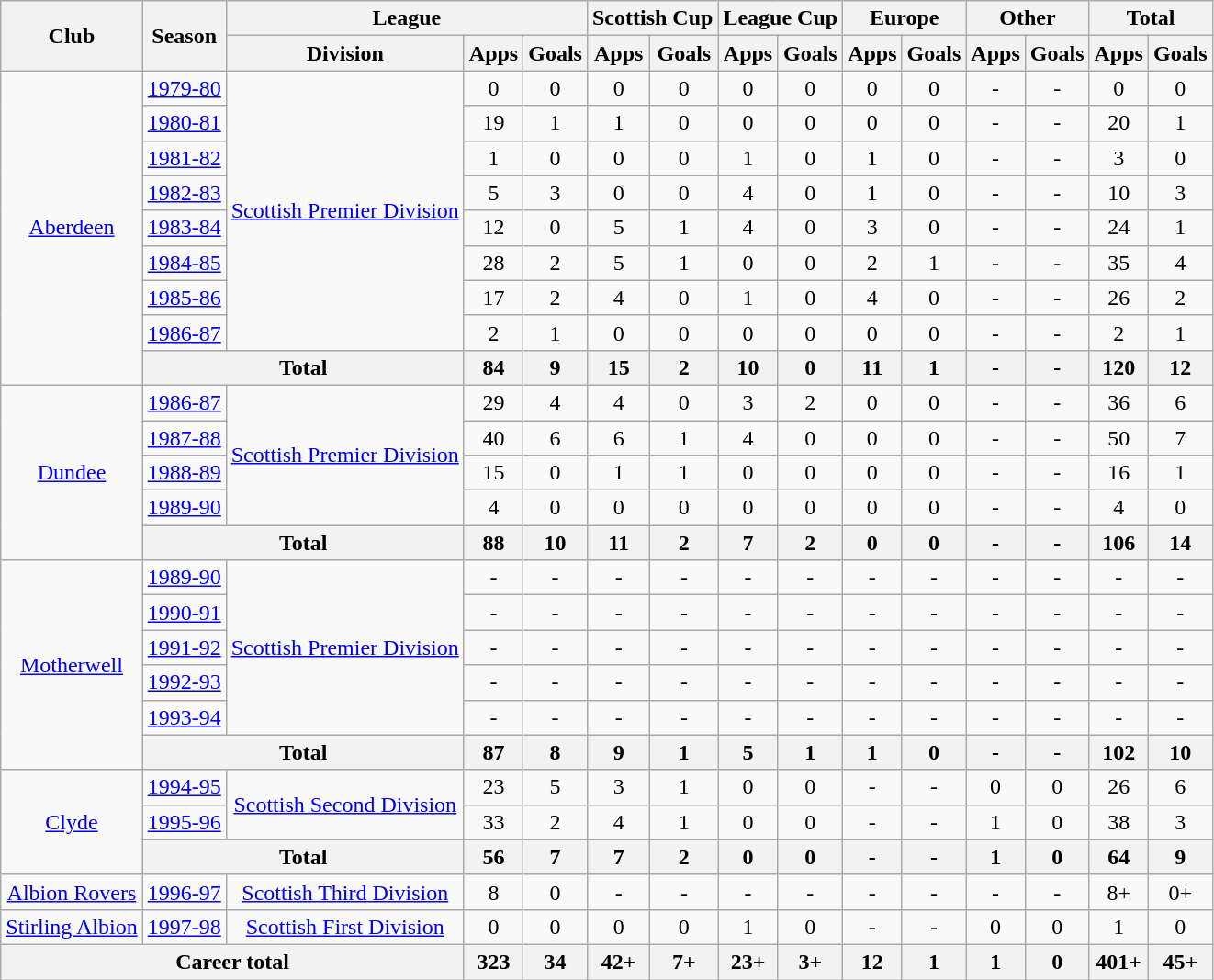<table class="wikitable" style="text-align:center">
<tr>
<th rowspan="2">Club</th>
<th rowspan="2">Season</th>
<th colspan="3">League</th>
<th colspan="2">Scottish Cup</th>
<th colspan="2">League Cup</th>
<th colspan="2">Europe</th>
<th colspan="2">Other</th>
<th colspan="2">Total</th>
</tr>
<tr>
<th>Division</th>
<th>Apps</th>
<th>Goals</th>
<th>Apps</th>
<th>Goals</th>
<th>Apps</th>
<th>Goals</th>
<th>Apps</th>
<th>Goals</th>
<th>Apps</th>
<th>Goals</th>
<th>Apps</th>
<th>Goals</th>
</tr>
<tr>
<td rowspan="9"><a href='#'>Aberdeen</a></td>
<td><a href='#'>1979-80</a></td>
<td rowspan="8"><a href='#'>Scottish Premier Division</a></td>
<td>0</td>
<td>0</td>
<td>0</td>
<td>0</td>
<td>0</td>
<td>0</td>
<td>0</td>
<td>0</td>
<td>-</td>
<td>-</td>
<td>0</td>
<td>0</td>
</tr>
<tr>
<td><a href='#'>1980-81</a></td>
<td>19</td>
<td>1</td>
<td>1</td>
<td>0</td>
<td>0</td>
<td>0</td>
<td>0</td>
<td>0</td>
<td>-</td>
<td>-</td>
<td>20</td>
<td>1</td>
</tr>
<tr>
<td><a href='#'>1981-82</a></td>
<td>1</td>
<td>0</td>
<td>0</td>
<td>0</td>
<td>1</td>
<td>0</td>
<td>1</td>
<td>0</td>
<td>-</td>
<td>-</td>
<td>3</td>
<td>0</td>
</tr>
<tr>
<td><a href='#'>1982-83</a></td>
<td>5</td>
<td>3</td>
<td>0</td>
<td>0</td>
<td>4</td>
<td>0</td>
<td>1</td>
<td>0</td>
<td>-</td>
<td>-</td>
<td>10</td>
<td>3</td>
</tr>
<tr>
<td><a href='#'>1983-84</a></td>
<td>12</td>
<td>0</td>
<td>5</td>
<td>1</td>
<td>4</td>
<td>0</td>
<td>3</td>
<td>0</td>
<td>-</td>
<td>-</td>
<td>24</td>
<td>1</td>
</tr>
<tr>
<td><a href='#'>1984-85</a></td>
<td>28</td>
<td>2</td>
<td>5</td>
<td>1</td>
<td>0</td>
<td>0</td>
<td>2</td>
<td>1</td>
<td>-</td>
<td>-</td>
<td>35</td>
<td>4</td>
</tr>
<tr>
<td><a href='#'>1985-86</a></td>
<td>17</td>
<td>2</td>
<td>4</td>
<td>0</td>
<td>1</td>
<td>0</td>
<td>4</td>
<td>0</td>
<td>-</td>
<td>-</td>
<td>26</td>
<td>2</td>
</tr>
<tr>
<td><a href='#'>1986-87</a></td>
<td>2</td>
<td>1</td>
<td>0</td>
<td>0</td>
<td>0</td>
<td>0</td>
<td>0</td>
<td>0</td>
<td>-</td>
<td>-</td>
<td>2</td>
<td>1</td>
</tr>
<tr>
<th colspan="2">Total</th>
<th>84</th>
<th>9</th>
<th>15</th>
<th>2</th>
<th>10</th>
<th>0</th>
<th>11</th>
<th>1</th>
<th>-</th>
<th>-</th>
<th>120</th>
<th>12</th>
</tr>
<tr>
<td rowspan="5"><a href='#'>Dundee</a></td>
<td><a href='#'>1986-87</a></td>
<td rowspan="4"><a href='#'>Scottish Premier Division</a></td>
<td>29</td>
<td>4</td>
<td>4</td>
<td>0</td>
<td>3</td>
<td>2</td>
<td>0</td>
<td>0</td>
<td>-</td>
<td>-</td>
<td>36</td>
<td>6</td>
</tr>
<tr>
<td><a href='#'>1987-88</a></td>
<td>40</td>
<td>6</td>
<td>6</td>
<td>1</td>
<td>4</td>
<td>0</td>
<td>0</td>
<td>0</td>
<td>-</td>
<td>-</td>
<td>50</td>
<td>7</td>
</tr>
<tr>
<td><a href='#'>1988-89</a></td>
<td>15</td>
<td>0</td>
<td>1</td>
<td>1</td>
<td>0</td>
<td>0</td>
<td>0</td>
<td>0</td>
<td>-</td>
<td>-</td>
<td>16</td>
<td>1</td>
</tr>
<tr>
<td><a href='#'>1989-90</a></td>
<td>4</td>
<td>0</td>
<td>0</td>
<td>0</td>
<td>0</td>
<td>0</td>
<td>0</td>
<td>0</td>
<td>-</td>
<td>-</td>
<td>4</td>
<td>0</td>
</tr>
<tr>
<th colspan="2">Total</th>
<th>88</th>
<th>10</th>
<th>11</th>
<th>2</th>
<th>7</th>
<th>2</th>
<th>0</th>
<th>0</th>
<th>-</th>
<th>-</th>
<th>106</th>
<th>14</th>
</tr>
<tr>
<td rowspan="6"><a href='#'>Motherwell</a></td>
<td><a href='#'>1989-90</a></td>
<td rowspan="5"><a href='#'>Scottish Premier Division</a></td>
<td>-</td>
<td>-</td>
<td>-</td>
<td>-</td>
<td>-</td>
<td>-</td>
<td>-</td>
<td>-</td>
<td>-</td>
<td>-</td>
<td>-</td>
<td>-</td>
</tr>
<tr>
<td><a href='#'>1990-91</a></td>
<td>-</td>
<td>-</td>
<td>-</td>
<td>-</td>
<td>-</td>
<td>-</td>
<td>-</td>
<td>-</td>
<td>-</td>
<td>-</td>
<td>-</td>
<td>-</td>
</tr>
<tr>
<td><a href='#'>1991-92</a></td>
<td>-</td>
<td>-</td>
<td>-</td>
<td>-</td>
<td>-</td>
<td>-</td>
<td>-</td>
<td>-</td>
<td>-</td>
<td>-</td>
<td>-</td>
<td>-</td>
</tr>
<tr>
<td><a href='#'>1992-93</a></td>
<td>-</td>
<td>-</td>
<td>-</td>
<td>-</td>
<td>-</td>
<td>-</td>
<td>-</td>
<td>-</td>
<td>-</td>
<td>-</td>
<td>-</td>
<td>-</td>
</tr>
<tr>
<td><a href='#'>1993-94</a></td>
<td>-</td>
<td>-</td>
<td>-</td>
<td>-</td>
<td>-</td>
<td>-</td>
<td>-</td>
<td>-</td>
<td>-</td>
<td>-</td>
<td>-</td>
<td>-</td>
</tr>
<tr>
<th colspan="2">Total</th>
<th>87</th>
<th>8</th>
<th>9</th>
<th>1</th>
<th>5</th>
<th>1</th>
<th>1</th>
<th>0</th>
<th>-</th>
<th>-</th>
<th>102</th>
<th>10</th>
</tr>
<tr>
<td rowspan="3"><a href='#'>Clyde</a></td>
<td><a href='#'>1994-95</a></td>
<td rowspan="2"><a href='#'>Scottish Second Division</a></td>
<td>23</td>
<td>5</td>
<td>3</td>
<td>1</td>
<td>0</td>
<td>0</td>
<td>-</td>
<td>-</td>
<td>0</td>
<td>0</td>
<td>26</td>
<td>6</td>
</tr>
<tr>
<td><a href='#'>1995-96</a></td>
<td>33</td>
<td>2</td>
<td>4</td>
<td>1</td>
<td>0</td>
<td>0</td>
<td>-</td>
<td>-</td>
<td>1</td>
<td>0</td>
<td>38</td>
<td>3</td>
</tr>
<tr>
<th colspan="2">Total</th>
<th>56</th>
<th>7</th>
<th>7</th>
<th>2</th>
<th>0</th>
<th>0</th>
<th>-</th>
<th>-</th>
<th>1</th>
<th>0</th>
<th>64</th>
<th>9</th>
</tr>
<tr>
<td><a href='#'>Albion Rovers</a></td>
<td><a href='#'>1996-97</a></td>
<td><a href='#'>Scottish Third Division</a></td>
<td>8</td>
<td>0</td>
<td>-</td>
<td>-</td>
<td>-</td>
<td>-</td>
<td>-</td>
<td>-</td>
<td>-</td>
<td>-</td>
<td>8+</td>
<td>0+</td>
</tr>
<tr>
<td><a href='#'>Stirling Albion</a></td>
<td><a href='#'>1997-98</a></td>
<td><a href='#'>Scottish First Division</a></td>
<td>0</td>
<td>0</td>
<td>0</td>
<td>0</td>
<td>1</td>
<td>0</td>
<td>-</td>
<td>-</td>
<td>0</td>
<td>0</td>
<td>1</td>
<td>0</td>
</tr>
<tr>
<th colspan="3">Career total</th>
<th>323</th>
<th>34</th>
<th>42+</th>
<th>7+</th>
<th>23+</th>
<th>3+</th>
<th>12</th>
<th>1</th>
<th>1</th>
<th>0</th>
<th>401+</th>
<th>45+</th>
</tr>
</table>
